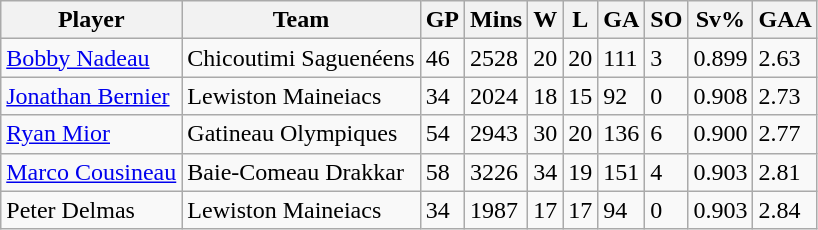<table class="wikitable">
<tr>
<th>Player</th>
<th>Team</th>
<th>GP</th>
<th>Mins</th>
<th>W</th>
<th>L</th>
<th>GA</th>
<th>SO</th>
<th>Sv%</th>
<th>GAA</th>
</tr>
<tr>
<td><a href='#'>Bobby Nadeau</a></td>
<td>Chicoutimi Saguenéens</td>
<td>46</td>
<td>2528</td>
<td>20</td>
<td>20</td>
<td>111</td>
<td>3</td>
<td>0.899</td>
<td>2.63</td>
</tr>
<tr>
<td><a href='#'>Jonathan Bernier</a></td>
<td>Lewiston Maineiacs</td>
<td>34</td>
<td>2024</td>
<td>18</td>
<td>15</td>
<td>92</td>
<td>0</td>
<td>0.908</td>
<td>2.73</td>
</tr>
<tr>
<td><a href='#'>Ryan Mior</a></td>
<td>Gatineau Olympiques</td>
<td>54</td>
<td>2943</td>
<td>30</td>
<td>20</td>
<td>136</td>
<td>6</td>
<td>0.900</td>
<td>2.77</td>
</tr>
<tr>
<td><a href='#'>Marco Cousineau</a></td>
<td>Baie-Comeau Drakkar</td>
<td>58</td>
<td>3226</td>
<td>34</td>
<td>19</td>
<td>151</td>
<td>4</td>
<td>0.903</td>
<td>2.81</td>
</tr>
<tr>
<td>Peter Delmas</td>
<td>Lewiston Maineiacs</td>
<td>34</td>
<td>1987</td>
<td>17</td>
<td>17</td>
<td>94</td>
<td>0</td>
<td>0.903</td>
<td>2.84</td>
</tr>
</table>
